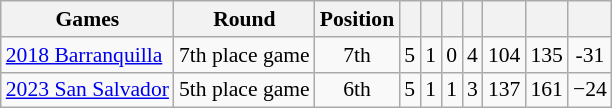<table class="wikitable" style="text-align:center; font-size:90%;">
<tr>
<th>Games</th>
<th>Round</th>
<th>Position</th>
<th></th>
<th></th>
<th></th>
<th></th>
<th></th>
<th></th>
<th></th>
</tr>
<tr>
<td align=left> <a href='#'>2018 Barranquilla</a></td>
<td>7th place game</td>
<td>7th</td>
<td>5</td>
<td>1</td>
<td>0</td>
<td>4</td>
<td>104</td>
<td>135</td>
<td>-31</td>
</tr>
<tr>
<td> <a href='#'>2023 San Salvador</a></td>
<td>5th place game</td>
<td>6th</td>
<td>5</td>
<td>1</td>
<td>1</td>
<td>3</td>
<td>137</td>
<td>161</td>
<td>−24</td>
</tr>
</table>
